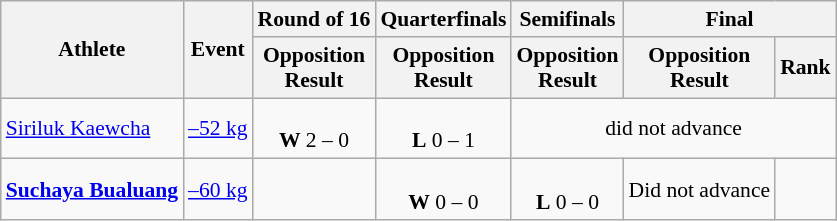<table class="wikitable" border="1" style="font-size:90%">
<tr>
<th rowspan=2>Athlete</th>
<th rowspan=2>Event</th>
<th>Round of 16</th>
<th>Quarterfinals</th>
<th>Semifinals</th>
<th colspan=2>Final</th>
</tr>
<tr>
<th>Opposition<br>Result</th>
<th>Opposition<br>Result</th>
<th>Opposition<br>Result</th>
<th>Opposition<br>Result</th>
<th>Rank</th>
</tr>
<tr align=center>
<td align=left><a href='#'>Siriluk Kaewcha</a></td>
<td align=left><a href='#'>–52 kg</a></td>
<td> <br> <strong>W</strong> 2 – 0</td>
<td> <br> <strong>L</strong> 0 – 1</td>
<td colspan=3>did not advance</td>
</tr>
<tr align=center>
<td align=left><strong><a href='#'>Suchaya Bualuang</a></strong></td>
<td align=left><a href='#'>–60 kg</a></td>
<td></td>
<td> <br> <strong>W</strong> 0 – 0</td>
<td> <br> <strong>L</strong> 0 – 0</td>
<td>Did not advance</td>
<td></td>
</tr>
</table>
